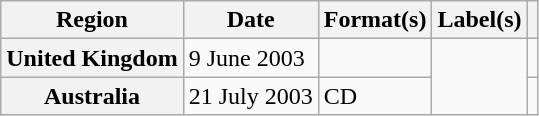<table class="wikitable plainrowheaders">
<tr>
<th scope="col">Region</th>
<th scope="col">Date</th>
<th scope="col">Format(s)</th>
<th scope="col">Label(s)</th>
<th scope="col"></th>
</tr>
<tr>
<th scope="row">United Kingdom</th>
<td>9 June 2003</td>
<td></td>
<td rowspan="2"></td>
<td></td>
</tr>
<tr>
<th scope="row">Australia</th>
<td>21 July 2003</td>
<td>CD</td>
<td></td>
</tr>
</table>
